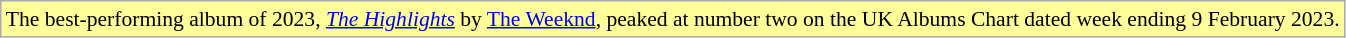<table class="wikitable" style="font-size:90%;">
<tr>
<td style="background-color:#FFFF99">The best-performing album of 2023, <em><a href='#'>The Highlights</a></em> by <a href='#'>The Weeknd</a>, peaked at number two on the UK Albums Chart dated week ending 9 February 2023.</td>
</tr>
</table>
